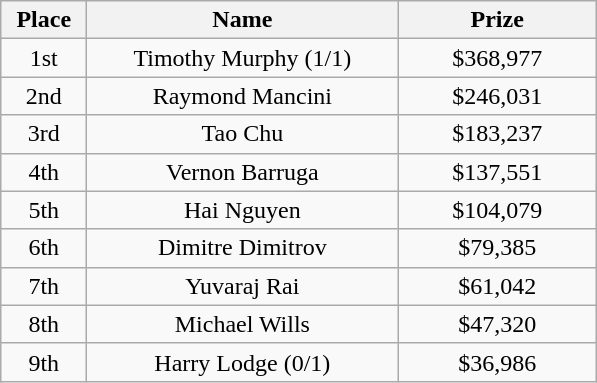<table class="wikitable">
<tr>
<th width="50">Place</th>
<th width="200">Name</th>
<th width="125">Prize</th>
</tr>
<tr>
<td align=center>1st</td>
<td align=center> Timothy Murphy (1/1)</td>
<td align=center>$368,977</td>
</tr>
<tr>
<td align=center>2nd</td>
<td align=center> Raymond Mancini</td>
<td align=center>$246,031</td>
</tr>
<tr>
<td align=center>3rd</td>
<td align=center> Tao Chu</td>
<td align=center>$183,237</td>
</tr>
<tr>
<td align=center>4th</td>
<td align=center> Vernon Barruga</td>
<td align=center>$137,551</td>
</tr>
<tr>
<td align=center>5th</td>
<td align=center> Hai Nguyen</td>
<td align=center>$104,079</td>
</tr>
<tr>
<td align=center>6th</td>
<td align=center> Dimitre Dimitrov</td>
<td align=center>$79,385</td>
</tr>
<tr>
<td align=center>7th</td>
<td align=center> Yuvaraj Rai</td>
<td align=center>$61,042</td>
</tr>
<tr>
<td align=center>8th</td>
<td align=center> Michael Wills</td>
<td align=center>$47,320</td>
</tr>
<tr>
<td align=center>9th</td>
<td align=center> Harry Lodge (0/1)</td>
<td align=center>$36,986</td>
</tr>
</table>
